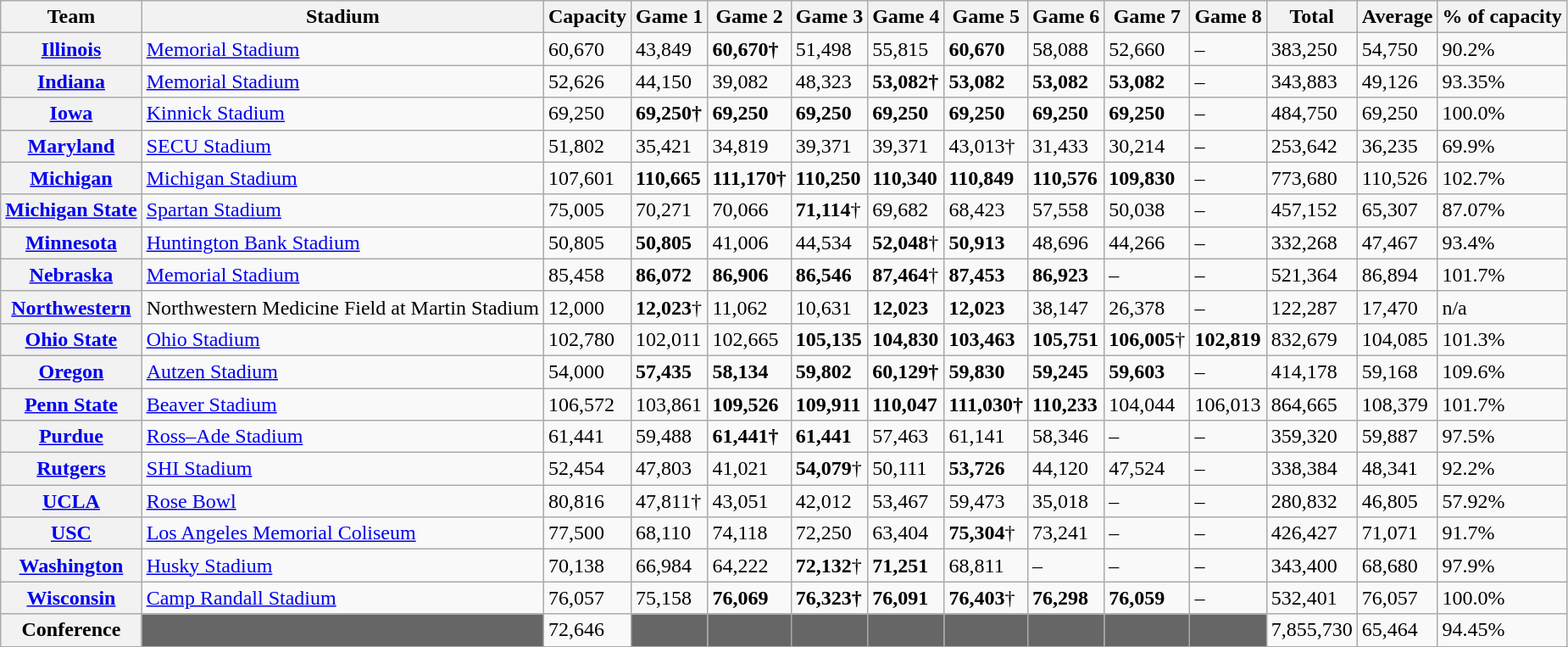<table class="wikitable sortable">
<tr>
<th>Team</th>
<th>Stadium</th>
<th>Capacity</th>
<th>Game 1</th>
<th>Game 2</th>
<th>Game 3</th>
<th>Game 4</th>
<th>Game 5</th>
<th>Game 6</th>
<th>Game 7</th>
<th>Game 8</th>
<th>Total</th>
<th>Average</th>
<th>% of capacity</th>
</tr>
<tr>
<th style="text-align:center;"><a href='#'>Illinois</a></th>
<td><a href='#'>Memorial Stadium</a></td>
<td>60,670</td>
<td>43,849</td>
<td><strong>60,670†</strong></td>
<td>51,498</td>
<td>55,815</td>
<td><strong>60,670</strong></td>
<td>58,088</td>
<td>52,660</td>
<td>–</td>
<td>383,250</td>
<td>54,750</td>
<td>90.2%</td>
</tr>
<tr>
<th style="text-align:center;"><a href='#'>Indiana</a></th>
<td><a href='#'>Memorial Stadium</a></td>
<td>52,626</td>
<td>44,150</td>
<td>39,082</td>
<td>48,323</td>
<td><strong>53,082†</strong></td>
<td><strong>53,082</strong></td>
<td><strong>53,082</strong></td>
<td><strong>53,082</strong></td>
<td>–</td>
<td>343,883</td>
<td>49,126</td>
<td>93.35%</td>
</tr>
<tr>
<th style="text-align:center;"><a href='#'>Iowa</a></th>
<td><a href='#'>Kinnick Stadium</a></td>
<td>69,250</td>
<td><strong>69,250†</strong></td>
<td><strong>69,250</strong></td>
<td><strong>69,250</strong></td>
<td><strong>69,250</strong></td>
<td><strong>69,250</strong></td>
<td><strong>69,250</strong></td>
<td><strong>69,250</strong></td>
<td>–</td>
<td>484,750</td>
<td>69,250</td>
<td>100.0%</td>
</tr>
<tr>
<th style="text-align:center;"><a href='#'>Maryland</a></th>
<td><a href='#'>SECU Stadium</a></td>
<td>51,802</td>
<td>35,421</td>
<td>34,819</td>
<td>39,371</td>
<td>39,371</td>
<td>43,013†</td>
<td>31,433</td>
<td>30,214</td>
<td>–</td>
<td>253,642</td>
<td>36,235</td>
<td>69.9%</td>
</tr>
<tr>
<th style="text-align:center;"><a href='#'>Michigan</a></th>
<td><a href='#'>Michigan Stadium</a></td>
<td>107,601</td>
<td><strong>110,665</strong></td>
<td><strong>111,170†</strong></td>
<td><strong>110,250</strong></td>
<td><strong>110,340</strong></td>
<td><strong>110,849</strong></td>
<td><strong>110,576</strong></td>
<td><strong>109,830</strong></td>
<td>–</td>
<td>773,680</td>
<td>110,526</td>
<td>102.7%</td>
</tr>
<tr>
<th style="text-align:center;"><a href='#'>Michigan State</a></th>
<td><a href='#'>Spartan Stadium</a></td>
<td>75,005</td>
<td>70,271</td>
<td>70,066</td>
<td><strong>71,114</strong>†</td>
<td>69,682</td>
<td>68,423</td>
<td>57,558</td>
<td>50,038</td>
<td>–</td>
<td>457,152</td>
<td>65,307</td>
<td>87.07%</td>
</tr>
<tr>
<th style="text-align:center;"><a href='#'>Minnesota</a></th>
<td><a href='#'>Huntington Bank Stadium</a></td>
<td>50,805</td>
<td><strong>50,805</strong></td>
<td>41,006</td>
<td>44,534</td>
<td><strong>52,048</strong>†</td>
<td><strong>50,913</strong></td>
<td>48,696</td>
<td>44,266</td>
<td>–</td>
<td>332,268</td>
<td>47,467</td>
<td>93.4%</td>
</tr>
<tr>
<th style="text-align:center;"><a href='#'>Nebraska</a></th>
<td><a href='#'>Memorial Stadium</a></td>
<td>85,458</td>
<td><strong>86,072</strong></td>
<td><strong>86,906</strong></td>
<td><strong>86,546</strong></td>
<td><strong>87,464</strong>†</td>
<td><strong>87,453</strong></td>
<td><strong>86,923</strong></td>
<td>–</td>
<td>–</td>
<td>521,364</td>
<td>86,894</td>
<td>101.7%</td>
</tr>
<tr>
<th style="text-align:center;"><a href='#'>Northwestern</a></th>
<td>Northwestern Medicine Field at Martin Stadium</td>
<td>12,000</td>
<td><strong>12,023</strong>†</td>
<td>11,062</td>
<td>10,631</td>
<td><strong>12,023</strong></td>
<td><strong>12,023</strong></td>
<td>38,147 </td>
<td>26,378 </td>
<td>–</td>
<td>122,287</td>
<td>17,470</td>
<td>n/a</td>
</tr>
<tr>
<th><a href='#'>Ohio State</a></th>
<td><a href='#'>Ohio Stadium</a></td>
<td>102,780</td>
<td>102,011</td>
<td>102,665</td>
<td><strong>105,135</strong></td>
<td><strong>104,830</strong></td>
<td><strong>103,463</strong></td>
<td><strong>105,751</strong></td>
<td><strong>106,005</strong>†</td>
<td><strong>102,819</strong></td>
<td>832,679</td>
<td>104,085</td>
<td>101.3%</td>
</tr>
<tr>
<th style="text-align:center;"><a href='#'>Oregon</a></th>
<td><a href='#'>Autzen Stadium</a></td>
<td>54,000</td>
<td><strong>57,435</strong></td>
<td><strong>58,134</strong></td>
<td><strong>59,802</strong></td>
<td><strong>60,129†</strong></td>
<td><strong>59,830</strong></td>
<td><strong>59,245</strong></td>
<td><strong>59,603</strong></td>
<td>–</td>
<td>414,178</td>
<td>59,168</td>
<td>109.6%</td>
</tr>
<tr>
<th style="text-align:center;"><a href='#'>Penn State</a></th>
<td><a href='#'>Beaver Stadium</a></td>
<td>106,572 </td>
<td>103,861</td>
<td><strong>109,526</strong></td>
<td><strong>109,911</strong></td>
<td><strong>110,047</strong></td>
<td><strong>111,030†</strong></td>
<td><strong>110,233</strong></td>
<td>104,044</td>
<td>106,013</td>
<td>864,665</td>
<td>108,379</td>
<td>101.7%</td>
</tr>
<tr>
<th style="text-align:center;"><a href='#'>Purdue</a></th>
<td><a href='#'>Ross–Ade Stadium</a></td>
<td>61,441</td>
<td>59,488</td>
<td><strong>61,441†</strong></td>
<td><strong>61,441</strong></td>
<td>57,463</td>
<td>61,141</td>
<td>58,346</td>
<td>–</td>
<td>–</td>
<td>359,320</td>
<td>59,887</td>
<td>97.5%</td>
</tr>
<tr>
<th style="text-align:center;"><a href='#'>Rutgers</a></th>
<td><a href='#'>SHI Stadium</a></td>
<td>52,454</td>
<td>47,803</td>
<td>41,021</td>
<td><strong>54,079</strong>†</td>
<td>50,111</td>
<td><strong>53,726</strong></td>
<td>44,120</td>
<td>47,524</td>
<td>–</td>
<td>338,384</td>
<td>48,341</td>
<td>92.2%</td>
</tr>
<tr>
<th style="text-align:center;"><a href='#'>UCLA</a></th>
<td><a href='#'>Rose Bowl</a></td>
<td>80,816</td>
<td>47,811†</td>
<td>43,051</td>
<td>42,012</td>
<td>53,467</td>
<td>59,473</td>
<td>35,018</td>
<td>–</td>
<td>–</td>
<td>280,832</td>
<td>46,805</td>
<td>57.92%</td>
</tr>
<tr>
<th style="text-align:center;"><a href='#'>USC</a></th>
<td><a href='#'>Los Angeles Memorial Coliseum</a></td>
<td>77,500</td>
<td>68,110</td>
<td>74,118</td>
<td>72,250</td>
<td>63,404</td>
<td><strong>75,304</strong>†</td>
<td>73,241</td>
<td>–</td>
<td>–</td>
<td>426,427</td>
<td>71,071</td>
<td>91.7%</td>
</tr>
<tr>
<th style="text-align:center;"><a href='#'>Washington</a></th>
<td><a href='#'>Husky Stadium</a></td>
<td>70,138</td>
<td>66,984</td>
<td>64,222</td>
<td><strong>72,132</strong>†</td>
<td><strong>71,251</strong></td>
<td>68,811</td>
<td>–</td>
<td>–</td>
<td>–</td>
<td>343,400</td>
<td>68,680</td>
<td>97.9%</td>
</tr>
<tr>
<th style="text-align:center;"><a href='#'>Wisconsin</a></th>
<td><a href='#'>Camp Randall Stadium</a></td>
<td>76,057</td>
<td>75,158</td>
<td><strong>76,069</strong></td>
<td><strong>76,323†</strong></td>
<td><strong>76,091</strong></td>
<td><strong>76,403</strong>†</td>
<td><strong>76,298</strong></td>
<td><strong>76,059</strong></td>
<td>–</td>
<td>532,401</td>
<td>76,057</td>
<td>100.0%</td>
</tr>
<tr>
<th><strong>Conference</strong></th>
<td style="background:#666666;"></td>
<td>72,646</td>
<td style="background:#666666;"></td>
<td style="background:#666666;"></td>
<td style="background:#666666;"></td>
<td style="background:#666666;"></td>
<td style="background:#666666;"></td>
<td style="background:#666666;"></td>
<td style="background:#666666;"></td>
<td style="background:#666666;"></td>
<td>7,855,730</td>
<td>65,464</td>
<td>94.45%</td>
</tr>
<tr>
</tr>
</table>
